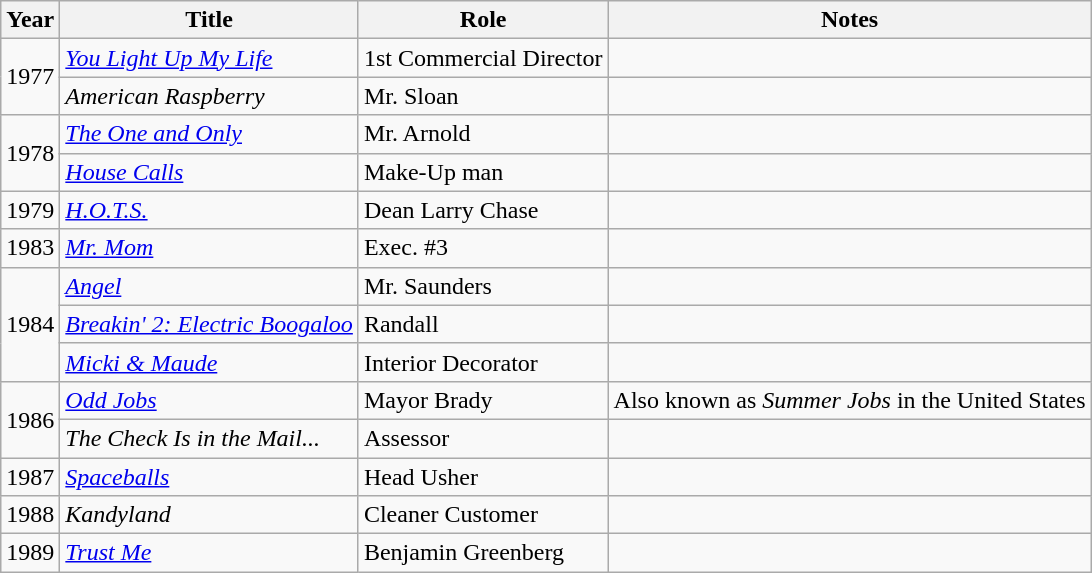<table class="wikitable">
<tr>
<th>Year</th>
<th>Title</th>
<th>Role</th>
<th class="unsortable">Notes</th>
</tr>
<tr>
<td rowspan="2">1977</td>
<td><em><a href='#'>You Light Up My Life</a></em></td>
<td>1st Commercial Director</td>
<td></td>
</tr>
<tr>
<td><em>American Raspberry</em></td>
<td>Mr. Sloan</td>
<td></td>
</tr>
<tr>
<td rowspan="2">1978</td>
<td><em><a href='#'>The One and Only</a></em></td>
<td>Mr. Arnold</td>
<td></td>
</tr>
<tr>
<td><em><a href='#'>House Calls</a></em></td>
<td>Make-Up man</td>
<td></td>
</tr>
<tr>
<td>1979</td>
<td><em><a href='#'>H.O.T.S.</a></em></td>
<td>Dean Larry Chase</td>
<td></td>
</tr>
<tr>
<td>1983</td>
<td><em><a href='#'>Mr. Mom</a></em></td>
<td>Exec. #3</td>
<td></td>
</tr>
<tr>
<td rowspan="3">1984</td>
<td><em><a href='#'>Angel</a></em></td>
<td>Mr. Saunders</td>
<td></td>
</tr>
<tr>
<td><em><a href='#'>Breakin' 2: Electric Boogaloo</a></em></td>
<td>Randall</td>
<td></td>
</tr>
<tr>
<td><em><a href='#'>Micki & Maude</a></em></td>
<td>Interior Decorator</td>
<td></td>
</tr>
<tr>
<td rowspan="2">1986</td>
<td><em><a href='#'>Odd Jobs</a></em></td>
<td>Mayor Brady</td>
<td>Also known as <em>Summer Jobs</em> in the United States</td>
</tr>
<tr>
<td><em>The Check Is in the Mail...</em></td>
<td>Assessor</td>
<td></td>
</tr>
<tr>
<td>1987</td>
<td><em><a href='#'>Spaceballs</a></em></td>
<td>Head Usher</td>
<td></td>
</tr>
<tr>
<td>1988</td>
<td><em>Kandyland</em></td>
<td>Cleaner Customer</td>
<td></td>
</tr>
<tr>
<td>1989</td>
<td><em><a href='#'>Trust Me</a></em></td>
<td>Benjamin Greenberg</td>
<td></td>
</tr>
</table>
